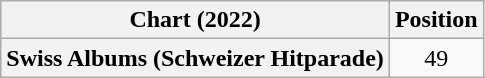<table class="wikitable plainrowheaders" style="text-align:center">
<tr>
<th scope="col">Chart (2022)</th>
<th scope="col">Position</th>
</tr>
<tr>
<th scope="row">Swiss Albums (Schweizer Hitparade)</th>
<td>49</td>
</tr>
</table>
